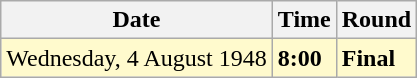<table class="wikitable">
<tr>
<th>Date</th>
<th>Time</th>
<th>Round</th>
</tr>
<tr style=background:lemonchiffon>
<td>Wednesday, 4 August 1948</td>
<td><strong>8:00</strong></td>
<td><strong>Final</strong></td>
</tr>
</table>
